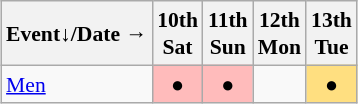<table class="wikitable" style="margin:0.5em auto; font-size:90%; line-height:1.25em; text-align:center;">
<tr>
<th>Event↓/Date →</th>
<th>10th<br>Sat</th>
<th>11th<br>Sun</th>
<th>12th<br>Mon</th>
<th>13th<br>Tue</th>
</tr>
<tr>
<td align="left"><a href='#'>Men</a></td>
<td bgcolor="#FFBBBB">●</td>
<td bgcolor="#FFBBBB">●</td>
<td></td>
<td bgcolor="#FFDF80">●</td>
</tr>
</table>
